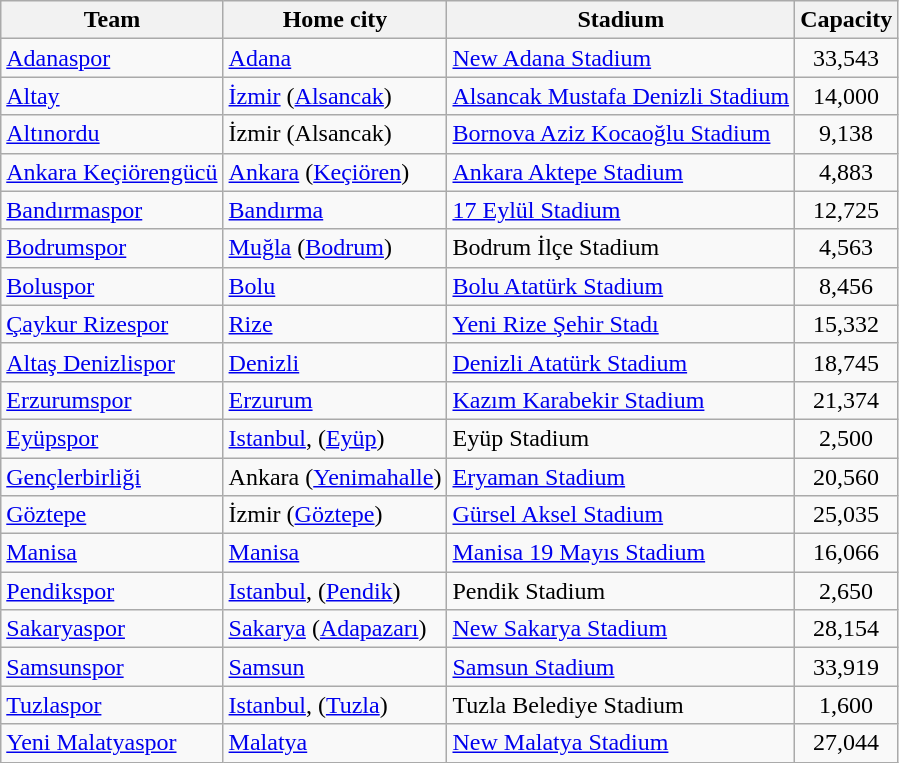<table class="wikitable sortable" style="text-align: left;">
<tr>
<th>Team</th>
<th>Home city</th>
<th>Stadium</th>
<th>Capacity</th>
</tr>
<tr>
<td><a href='#'>Adanaspor</a></td>
<td><a href='#'>Adana</a></td>
<td><a href='#'>New Adana Stadium</a></td>
<td align=center>33,543</td>
</tr>
<tr>
<td><a href='#'>Altay</a></td>
<td><a href='#'>İzmir</a> (<a href='#'>Alsancak</a>)</td>
<td><a href='#'>Alsancak Mustafa Denizli Stadium</a></td>
<td align="center">14,000</td>
</tr>
<tr>
<td><a href='#'>Altınordu</a></td>
<td>İzmir (Alsancak)</td>
<td><a href='#'>Bornova Aziz Kocaoğlu Stadium</a></td>
<td align="center">9,138</td>
</tr>
<tr>
<td><a href='#'>Ankara Keçiörengücü</a></td>
<td><a href='#'>Ankara</a> (<a href='#'>Keçiören</a>)</td>
<td><a href='#'>Ankara Aktepe Stadium</a></td>
<td align="center">4,883</td>
</tr>
<tr>
<td><a href='#'>Bandırmaspor</a></td>
<td><a href='#'>Bandırma</a></td>
<td><a href='#'>17 Eylül Stadium</a></td>
<td align="center">12,725</td>
</tr>
<tr>
<td><a href='#'>Bodrumspor</a></td>
<td><a href='#'>Muğla</a> (<a href='#'>Bodrum</a>)</td>
<td>Bodrum İlçe Stadium</td>
<td align="center">4,563</td>
</tr>
<tr>
<td><a href='#'>Boluspor</a></td>
<td><a href='#'>Bolu</a></td>
<td><a href='#'>Bolu Atatürk Stadium</a></td>
<td align="center">8,456</td>
</tr>
<tr>
<td><a href='#'>Çaykur Rizespor</a></td>
<td><a href='#'>Rize</a></td>
<td><a href='#'>Yeni Rize Şehir Stadı</a></td>
<td align=center>15,332</td>
</tr>
<tr>
<td><a href='#'>Altaş Denizlispor</a></td>
<td><a href='#'>Denizli</a></td>
<td><a href='#'>Denizli Atatürk Stadium</a></td>
<td align="center">18,745</td>
</tr>
<tr>
<td><a href='#'>Erzurumspor</a></td>
<td><a href='#'>Erzurum</a></td>
<td><a href='#'>Kazım Karabekir Stadium</a></td>
<td align="center">21,374</td>
</tr>
<tr>
<td><a href='#'>Eyüpspor</a></td>
<td><a href='#'>Istanbul</a>, (<a href='#'>Eyüp</a>)</td>
<td>Eyüp Stadium</td>
<td align=center>2,500</td>
</tr>
<tr>
<td><a href='#'>Gençlerbirliği</a></td>
<td>Ankara (<a href='#'>Yenimahalle</a>)</td>
<td><a href='#'>Eryaman Stadium</a></td>
<td align="center">20,560</td>
</tr>
<tr>
<td><a href='#'>Göztepe</a></td>
<td>İzmir (<a href='#'>Göztepe</a>)</td>
<td><a href='#'>Gürsel Aksel Stadium</a></td>
<td align=center>25,035</td>
</tr>
<tr>
<td><a href='#'>Manisa</a></td>
<td><a href='#'>Manisa</a></td>
<td><a href='#'>Manisa 19 Mayıs Stadium</a></td>
<td align="center">16,066</td>
</tr>
<tr>
<td><a href='#'>Pendikspor</a></td>
<td><a href='#'>Istanbul</a>, (<a href='#'>Pendik</a>)</td>
<td>Pendik Stadium</td>
<td align="center">2,650</td>
</tr>
<tr>
<td><a href='#'>Sakaryaspor</a></td>
<td><a href='#'>Sakarya</a> (<a href='#'>Adapazarı</a>)</td>
<td><a href='#'>New Sakarya Stadium</a></td>
<td align="center">28,154</td>
</tr>
<tr>
<td><a href='#'>Samsunspor</a></td>
<td><a href='#'>Samsun</a></td>
<td><a href='#'>Samsun Stadium</a></td>
<td align="center">33,919</td>
</tr>
<tr>
<td><a href='#'>Tuzlaspor</a></td>
<td><a href='#'>Istanbul</a>, (<a href='#'>Tuzla</a>)</td>
<td>Tuzla Belediye Stadium</td>
<td align="center">1,600</td>
</tr>
<tr>
<td><a href='#'>Yeni Malatyaspor</a></td>
<td><a href='#'>Malatya</a></td>
<td><a href='#'>New Malatya Stadium</a></td>
<td align=center>27,044</td>
</tr>
</table>
